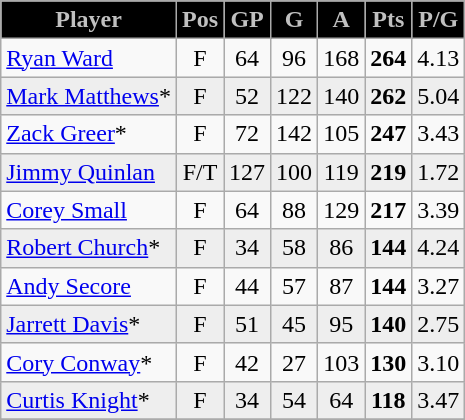<table class="wikitable" style="text-align:center">
<tr>
<th style="background: black; color: silver">Player</th>
<th style="background: black; color: silver">Pos</th>
<th style="background: black; color: silver">GP</th>
<th style="background: black; color: silver">G</th>
<th style="background: black; color: silver">A</th>
<th style="background: black; color: silver">Pts</th>
<th style="background: black; color: silver">P/G</th>
</tr>
<tr>
<td style="text-align:left;"><a href='#'>Ryan Ward</a></td>
<td>F</td>
<td>64</td>
<td>96</td>
<td>168</td>
<td><strong>264</strong></td>
<td>4.13</td>
</tr>
<tr style="background:#eee;">
<td style="text-align:left;"><a href='#'>Mark Matthews</a>*</td>
<td>F</td>
<td>52</td>
<td>122</td>
<td>140</td>
<td><strong>262</strong></td>
<td>5.04</td>
</tr>
<tr>
<td style="text-align:left;"><a href='#'>Zack Greer</a>*</td>
<td>F</td>
<td>72</td>
<td>142</td>
<td>105</td>
<td><strong>247</strong></td>
<td>3.43</td>
</tr>
<tr style="background:#eee;">
<td style="text-align:left;"><a href='#'>Jimmy Quinlan</a></td>
<td>F/T</td>
<td>127</td>
<td>100</td>
<td>119</td>
<td><strong>219</strong></td>
<td>1.72</td>
</tr>
<tr>
<td style="text-align:left;"><a href='#'>Corey Small</a></td>
<td>F</td>
<td>64</td>
<td>88</td>
<td>129</td>
<td><strong>217</strong></td>
<td>3.39</td>
</tr>
<tr style="background:#eee;">
<td style="text-align:left;"><a href='#'>Robert Church</a>*</td>
<td>F</td>
<td>34</td>
<td>58</td>
<td>86</td>
<td><strong>144</strong></td>
<td>4.24</td>
</tr>
<tr>
<td style="text-align:left;"> <a href='#'>Andy Secore</a></td>
<td>F</td>
<td>44</td>
<td>57</td>
<td>87</td>
<td><strong>144</strong></td>
<td>3.27</td>
</tr>
<tr style="background:#eee;">
<td style="text-align:left;"><a href='#'>Jarrett Davis</a>*</td>
<td>F</td>
<td>51</td>
<td>45</td>
<td>95</td>
<td><strong>140</strong></td>
<td>2.75</td>
</tr>
<tr>
<td style="text-align:left;"><a href='#'>Cory Conway</a>*</td>
<td>F</td>
<td>42</td>
<td>27</td>
<td>103</td>
<td><strong>130</strong></td>
<td>3.10</td>
</tr>
<tr style="background:#eee;">
<td style="text-align:left;"><a href='#'>Curtis Knight</a>*</td>
<td>F</td>
<td>34</td>
<td>54</td>
<td>64</td>
<td><strong>118</strong></td>
<td>3.47</td>
</tr>
<tr>
</tr>
</table>
